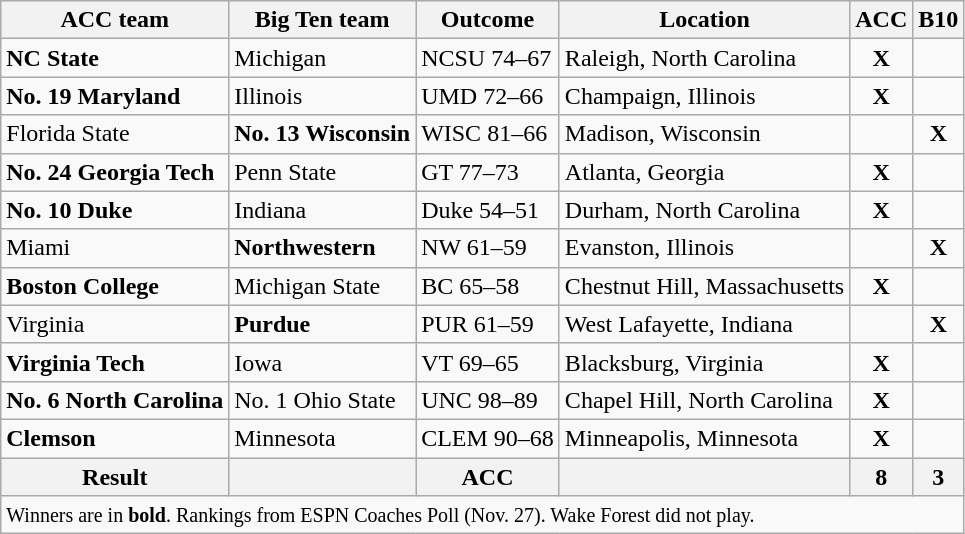<table class="wikitable sortable">
<tr align="center">
<th>ACC team</th>
<th>Big Ten team</th>
<th>Outcome</th>
<th>Location</th>
<th>ACC</th>
<th>B10</th>
</tr>
<tr>
<td><strong>NC State</strong></td>
<td>Michigan</td>
<td>NCSU 74–67 </td>
<td>Raleigh, North Carolina</td>
<td align=center><strong>X</strong></td>
<td></td>
</tr>
<tr>
<td><strong>No. 19 Maryland</strong></td>
<td>Illinois</td>
<td>UMD 72–66 </td>
<td>Champaign, Illinois</td>
<td align=center><strong>X</strong></td>
<td></td>
</tr>
<tr>
<td>Florida State</td>
<td><strong>No. 13 Wisconsin</strong></td>
<td>WISC 81–66 </td>
<td>Madison, Wisconsin</td>
<td></td>
<td align=center><strong>X</strong></td>
</tr>
<tr>
<td><strong>No. 24 Georgia Tech</strong></td>
<td>Penn State</td>
<td>GT 77–73 </td>
<td>Atlanta, Georgia</td>
<td align=center><strong>X</strong></td>
<td></td>
</tr>
<tr>
<td><strong>No. 10 Duke</strong></td>
<td>Indiana</td>
<td>Duke 54–51 </td>
<td>Durham, North Carolina</td>
<td align=center><strong>X</strong></td>
<td></td>
</tr>
<tr>
<td>Miami</td>
<td><strong>Northwestern</strong></td>
<td>NW 61–59 </td>
<td>Evanston, Illinois</td>
<td></td>
<td align=center><strong>X</strong></td>
</tr>
<tr>
<td><strong>Boston College</strong></td>
<td>Michigan State</td>
<td>BC 65–58 </td>
<td>Chestnut Hill, Massachusetts</td>
<td align=center><strong>X</strong></td>
<td></td>
</tr>
<tr>
<td>Virginia</td>
<td><strong>Purdue</strong></td>
<td>PUR 61–59 </td>
<td>West Lafayette, Indiana</td>
<td></td>
<td align=center><strong>X</strong></td>
</tr>
<tr>
<td><strong>Virginia Tech</strong></td>
<td>Iowa</td>
<td>VT 69–65 </td>
<td>Blacksburg, Virginia</td>
<td align=center><strong>X</strong></td>
<td></td>
</tr>
<tr>
<td><strong>No. 6 North Carolina</strong></td>
<td>No. 1 Ohio State</td>
<td>UNC 98–89 </td>
<td>Chapel Hill, North Carolina</td>
<td align=center><strong>X</strong></td>
<td></td>
</tr>
<tr>
<td><strong>Clemson</strong></td>
<td>Minnesota</td>
<td>CLEM 90–68 </td>
<td>Minneapolis, Minnesota</td>
<td align=center><strong>X</strong></td>
<td></td>
</tr>
<tr class="sortbottom">
<th>Result</th>
<th></th>
<th>ACC</th>
<th></th>
<th>8</th>
<th>3</th>
</tr>
<tr class="sortbottom">
<td colspan=6><small>Winners are in <strong>bold</strong>. Rankings from ESPN Coaches Poll (Nov. 27). Wake Forest did not play. </small></td>
</tr>
</table>
